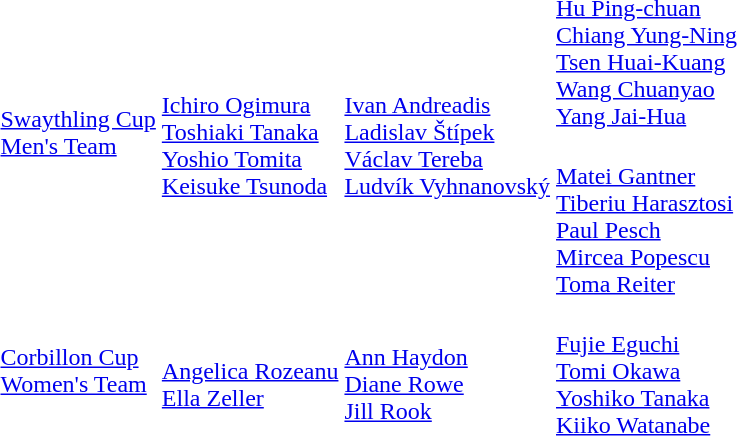<table>
<tr>
<td rowspan=2><a href='#'>Swaythling Cup<br>Men's Team</a></td>
<td rowspan=2><br><a href='#'>Ichiro Ogimura</a><br><a href='#'>Toshiaki Tanaka</a><br><a href='#'>Yoshio Tomita</a><br><a href='#'>Keisuke Tsunoda</a></td>
<td rowspan=2><br><a href='#'>Ivan Andreadis</a><br><a href='#'>Ladislav Štípek</a><br><a href='#'>Václav Tereba</a><br><a href='#'>Ludvík Vyhnanovský</a></td>
<td><br><a href='#'>Hu Ping-chuan</a><br><a href='#'>Chiang Yung-Ning</a><br><a href='#'>Tsen Huai-Kuang</a><br><a href='#'>Wang Chuanyao</a><br><a href='#'>Yang Jai-Hua</a></td>
</tr>
<tr>
<td><br><a href='#'>Matei Gantner</a><br><a href='#'>Tiberiu Harasztosi</a><br><a href='#'>Paul Pesch</a><br><a href='#'>Mircea Popescu</a><br><a href='#'>Toma Reiter</a></td>
</tr>
<tr>
<td><a href='#'>Corbillon Cup<br>Women's Team</a></td>
<td><br><a href='#'>Angelica Rozeanu</a><br><a href='#'>Ella Zeller</a></td>
<td><br><a href='#'>Ann Haydon</a><br><a href='#'>Diane Rowe</a><br><a href='#'>Jill Rook</a></td>
<td><br><a href='#'>Fujie Eguchi</a><br><a href='#'>Tomi Okawa</a><br><a href='#'>Yoshiko Tanaka</a><br><a href='#'>Kiiko Watanabe</a></td>
</tr>
</table>
